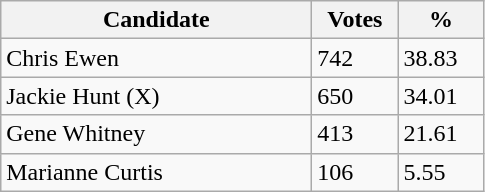<table class="wikitable sortable">
<tr>
<th bgcolor="#DDDDFF" width="200px">Candidate</th>
<th bgcolor="#DDDDFF" width="50px">Votes</th>
<th bgcolor="#DDDDFF" width="50px">%</th>
</tr>
<tr>
<td>Chris Ewen</td>
<td>742</td>
<td>38.83</td>
</tr>
<tr>
<td>Jackie Hunt (X)</td>
<td>650</td>
<td>34.01</td>
</tr>
<tr>
<td>Gene Whitney</td>
<td>413</td>
<td>21.61</td>
</tr>
<tr>
<td>Marianne Curtis</td>
<td>106</td>
<td>5.55</td>
</tr>
</table>
